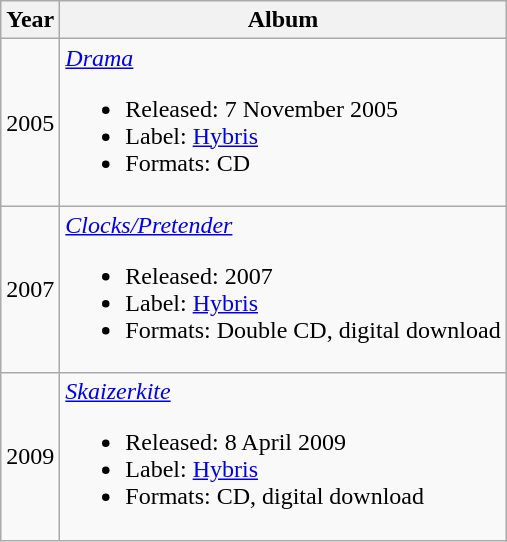<table class="wikitable">
<tr>
<th>Year</th>
<th>Album</th>
</tr>
<tr>
<td>2005</td>
<td><em><a href='#'>Drama</a></em><br><ul><li>Released: 7 November 2005</li><li>Label: <a href='#'>Hybris</a></li><li>Formats: CD</li></ul></td>
</tr>
<tr>
<td>2007</td>
<td><em><a href='#'>Clocks/Pretender</a></em><br><ul><li>Released: 2007</li><li>Label: <a href='#'>Hybris</a></li><li>Formats: Double CD, digital download</li></ul></td>
</tr>
<tr>
<td>2009</td>
<td><em><a href='#'>Skaizerkite</a></em><br><ul><li>Released: 8 April 2009</li><li>Label: <a href='#'>Hybris</a></li><li>Formats: CD, digital download</li></ul></td>
</tr>
</table>
